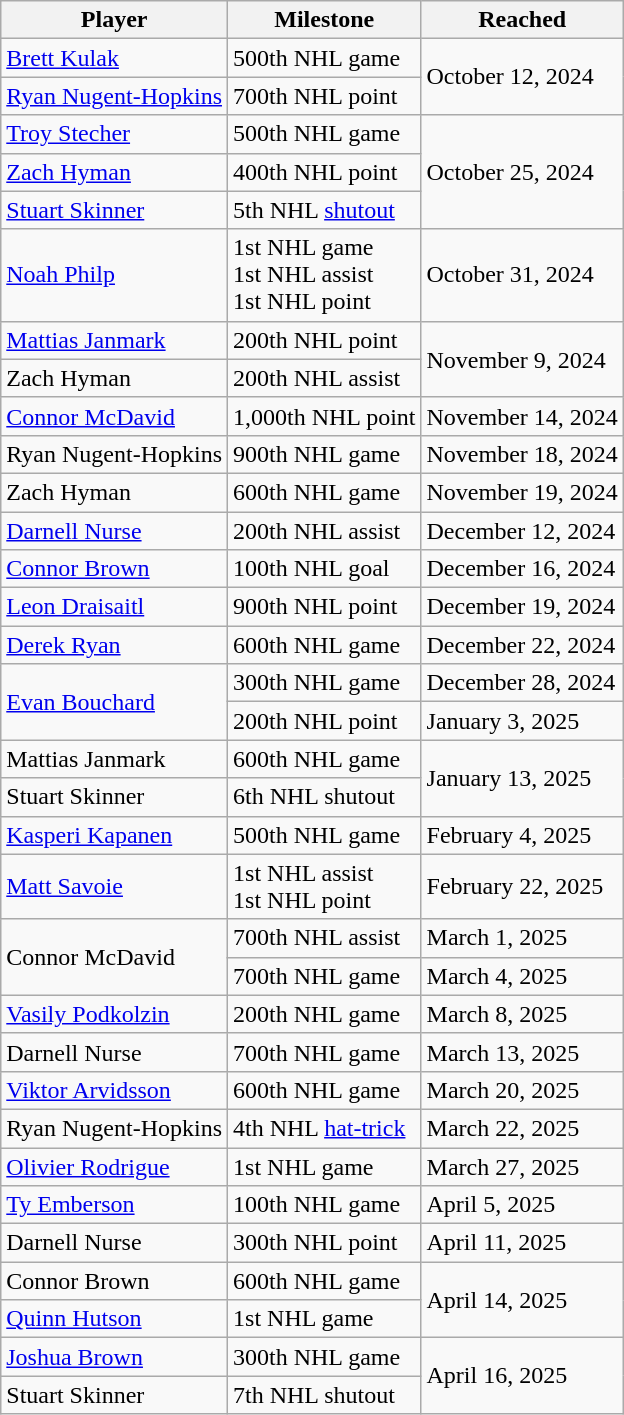<table class="wikitable">
<tr>
<th>Player</th>
<th>Milestone</th>
<th data-sort-type="date">Reached</th>
</tr>
<tr>
<td><a href='#'>Brett Kulak</a></td>
<td>500th NHL game</td>
<td rowspan=2>October 12, 2024</td>
</tr>
<tr>
<td><a href='#'>Ryan Nugent-Hopkins</a></td>
<td>700th NHL point</td>
</tr>
<tr>
<td><a href='#'>Troy Stecher</a></td>
<td>500th NHL game</td>
<td rowspan=3>October 25, 2024</td>
</tr>
<tr>
<td><a href='#'>Zach Hyman</a></td>
<td>400th NHL point</td>
</tr>
<tr>
<td><a href='#'>Stuart Skinner</a></td>
<td>5th NHL <a href='#'>shutout</a></td>
</tr>
<tr>
<td><a href='#'>Noah Philp</a></td>
<td>1st NHL game <br> 1st NHL assist<br>1st NHL point</td>
<td>October 31, 2024</td>
</tr>
<tr>
<td><a href='#'>Mattias Janmark</a></td>
<td>200th NHL point</td>
<td rowspan=2>November 9, 2024</td>
</tr>
<tr>
<td>Zach Hyman</td>
<td>200th NHL assist</td>
</tr>
<tr>
<td><a href='#'>Connor McDavid</a></td>
<td>1,000th NHL point</td>
<td>November 14, 2024</td>
</tr>
<tr>
<td>Ryan Nugent-Hopkins</td>
<td>900th NHL game</td>
<td>November 18, 2024</td>
</tr>
<tr>
<td>Zach Hyman</td>
<td>600th NHL game</td>
<td>November 19, 2024</td>
</tr>
<tr>
<td><a href='#'>Darnell Nurse</a></td>
<td>200th NHL assist</td>
<td>December 12, 2024</td>
</tr>
<tr>
<td><a href='#'>Connor Brown</a></td>
<td>100th NHL goal</td>
<td>December 16, 2024</td>
</tr>
<tr>
<td><a href='#'>Leon Draisaitl</a></td>
<td>900th NHL point</td>
<td>December 19, 2024</td>
</tr>
<tr>
<td><a href='#'>Derek Ryan</a></td>
<td>600th NHL game</td>
<td>December 22, 2024</td>
</tr>
<tr>
<td rowspan=2><a href='#'>Evan Bouchard</a></td>
<td>300th NHL game</td>
<td>December 28, 2024</td>
</tr>
<tr>
<td>200th NHL point</td>
<td>January 3, 2025</td>
</tr>
<tr>
<td>Mattias Janmark</td>
<td>600th NHL game</td>
<td rowspan=2>January 13, 2025</td>
</tr>
<tr>
<td>Stuart Skinner</td>
<td>6th NHL shutout</td>
</tr>
<tr>
<td><a href='#'>Kasperi Kapanen</a></td>
<td>500th NHL game</td>
<td>February 4, 2025</td>
</tr>
<tr>
<td><a href='#'>Matt Savoie</a></td>
<td>1st NHL assist<br>1st NHL point</td>
<td>February 22, 2025</td>
</tr>
<tr>
<td rowspan=2>Connor McDavid</td>
<td>700th NHL assist</td>
<td>March 1, 2025</td>
</tr>
<tr>
<td>700th NHL game</td>
<td>March 4, 2025</td>
</tr>
<tr>
<td><a href='#'>Vasily Podkolzin</a></td>
<td>200th NHL game</td>
<td>March 8, 2025</td>
</tr>
<tr>
<td>Darnell Nurse</td>
<td>700th NHL game</td>
<td>March 13, 2025</td>
</tr>
<tr>
<td><a href='#'>Viktor Arvidsson</a></td>
<td>600th NHL game</td>
<td>March 20, 2025</td>
</tr>
<tr>
<td>Ryan Nugent-Hopkins</td>
<td>4th NHL <a href='#'>hat-trick</a></td>
<td>March 22, 2025</td>
</tr>
<tr>
<td><a href='#'>Olivier Rodrigue</a></td>
<td>1st NHL game</td>
<td>March 27, 2025</td>
</tr>
<tr>
<td><a href='#'>Ty Emberson</a></td>
<td>100th NHL game</td>
<td>April 5, 2025</td>
</tr>
<tr>
<td>Darnell Nurse</td>
<td>300th NHL point</td>
<td>April 11, 2025</td>
</tr>
<tr>
<td>Connor Brown</td>
<td>600th NHL game</td>
<td rowspan=2>April 14, 2025</td>
</tr>
<tr>
<td><a href='#'>Quinn Hutson</a></td>
<td>1st NHL game</td>
</tr>
<tr>
<td><a href='#'>Joshua Brown</a></td>
<td>300th NHL game</td>
<td rowspan=2>April 16, 2025</td>
</tr>
<tr>
<td>Stuart Skinner</td>
<td>7th NHL shutout</td>
</tr>
</table>
